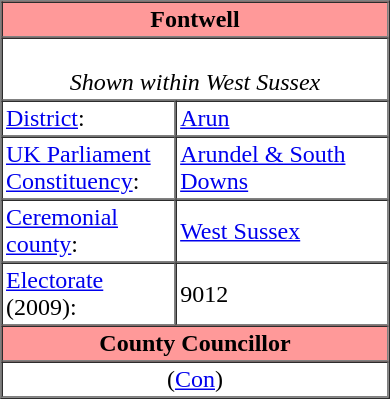<table class="vcard" border=1 cellpadding=2 cellspacing=0 align=right width=260 style=margin-left:0.5em;>
<tr>
<th class="fn org" colspan=2 align=center bgcolor="#ff9999"><strong>Fontwell</strong></th>
</tr>
<tr>
<td colspan=2 align=center><br><em>Shown within West Sussex</em></td>
</tr>
<tr class="note">
<td width="45%"><a href='#'>District</a>:</td>
<td><a href='#'>Arun</a></td>
</tr>
<tr class="note">
<td><a href='#'>UK Parliament Constituency</a>:</td>
<td><a href='#'>Arundel & South Downs</a></td>
</tr>
<tr class="note">
<td><a href='#'>Ceremonial county</a>:</td>
<td><a href='#'>West Sussex</a></td>
</tr>
<tr class="note">
<td><a href='#'>Electorate</a> (2009):</td>
<td>9012</td>
</tr>
<tr>
<th colspan=2 align=center bgcolor="#ff9999">County Councillor</th>
</tr>
<tr>
<td colspan=2 align=center> (<a href='#'>Con</a>)</td>
</tr>
</table>
